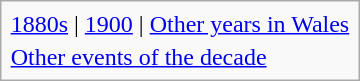<table class="infobox" id="toc">
<tr>
<td align="left"><a href='#'>1880s</a> | <a href='#'>1900</a> | <a href='#'>Other years in Wales</a></td>
</tr>
<tr>
<td><a href='#'>Other events of the decade</a></td>
</tr>
</table>
